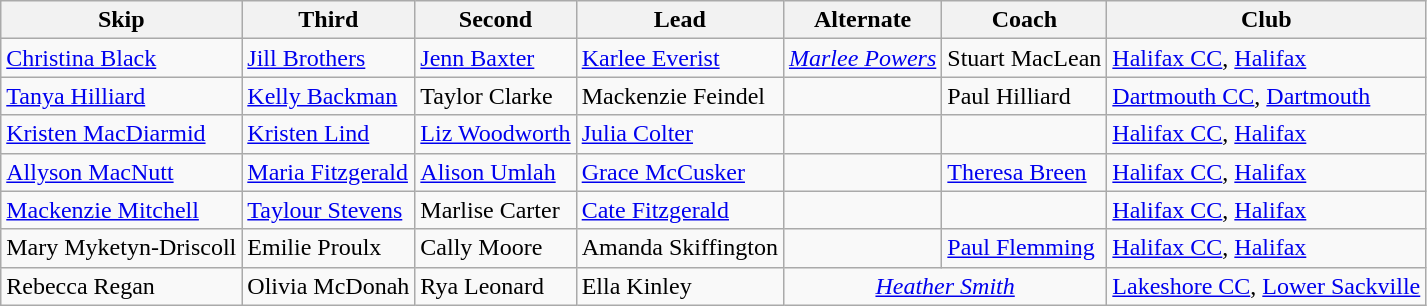<table class="wikitable">
<tr>
<th scope="col">Skip</th>
<th scope="col">Third</th>
<th scope="col">Second</th>
<th scope="col">Lead</th>
<th scope="col">Alternate</th>
<th scope="col">Coach</th>
<th scope="col">Club</th>
</tr>
<tr>
<td><a href='#'>Christina Black</a></td>
<td><a href='#'>Jill Brothers</a></td>
<td><a href='#'>Jenn Baxter</a></td>
<td><a href='#'>Karlee Everist</a></td>
<td><em><a href='#'>Marlee Powers</a></em></td>
<td>Stuart MacLean</td>
<td><a href='#'>Halifax CC</a>, <a href='#'>Halifax</a></td>
</tr>
<tr>
<td><a href='#'>Tanya Hilliard</a></td>
<td><a href='#'>Kelly Backman</a></td>
<td>Taylor Clarke</td>
<td>Mackenzie Feindel</td>
<td></td>
<td>Paul Hilliard</td>
<td><a href='#'>Dartmouth CC</a>, <a href='#'>Dartmouth</a></td>
</tr>
<tr>
<td><a href='#'>Kristen MacDiarmid</a></td>
<td><a href='#'>Kristen Lind</a></td>
<td><a href='#'>Liz Woodworth</a></td>
<td><a href='#'>Julia Colter</a></td>
<td></td>
<td></td>
<td><a href='#'>Halifax CC</a>, <a href='#'>Halifax</a></td>
</tr>
<tr>
<td><a href='#'>Allyson MacNutt</a></td>
<td><a href='#'>Maria Fitzgerald</a></td>
<td><a href='#'>Alison Umlah</a></td>
<td><a href='#'>Grace McCusker</a></td>
<td></td>
<td><a href='#'>Theresa Breen</a></td>
<td><a href='#'>Halifax CC</a>, <a href='#'>Halifax</a></td>
</tr>
<tr>
<td><a href='#'>Mackenzie Mitchell</a></td>
<td><a href='#'>Taylour Stevens</a></td>
<td>Marlise Carter</td>
<td><a href='#'>Cate Fitzgerald</a></td>
<td></td>
<td></td>
<td><a href='#'>Halifax CC</a>, <a href='#'>Halifax</a></td>
</tr>
<tr>
<td>Mary Myketyn-Driscoll</td>
<td>Emilie Proulx</td>
<td>Cally Moore</td>
<td>Amanda Skiffington</td>
<td></td>
<td><a href='#'>Paul Flemming</a></td>
<td><a href='#'>Halifax CC</a>, <a href='#'>Halifax</a></td>
</tr>
<tr>
<td>Rebecca Regan</td>
<td>Olivia McDonah</td>
<td>Rya Leonard</td>
<td>Ella Kinley</td>
<td colspan=2 style="text-align:center"><em><a href='#'>Heather Smith</a></em></td>
<td><a href='#'>Lakeshore CC</a>, <a href='#'>Lower Sackville</a></td>
</tr>
</table>
